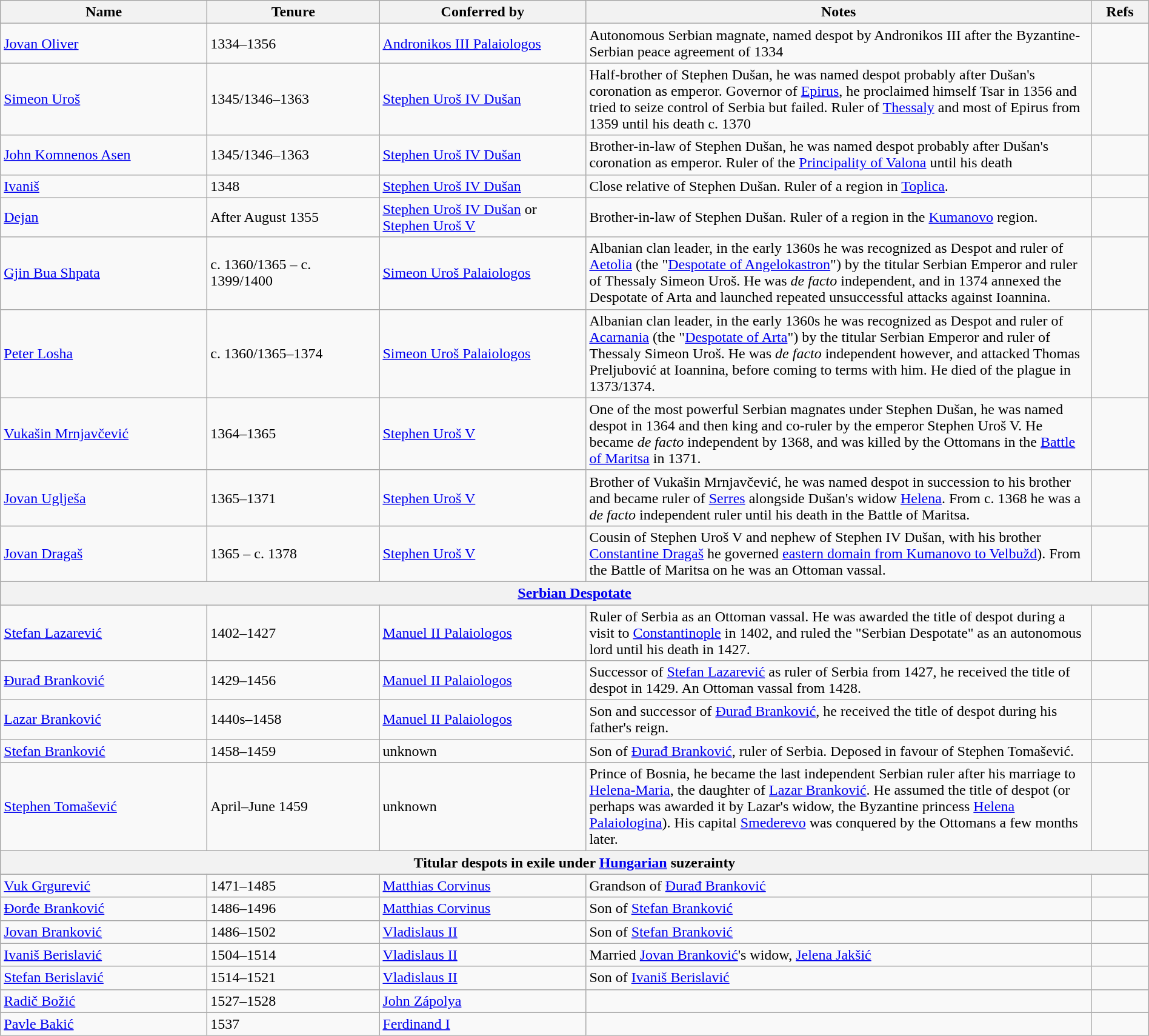<table class="wikitable"  width="100%">
<tr>
<th width="18%">Name</th>
<th width="15%">Tenure</th>
<th width="18%">Conferred by</th>
<th width="44%">Notes</th>
<th width="5%">Refs</th>
</tr>
<tr>
<td><a href='#'>Jovan Oliver</a></td>
<td>1334–1356</td>
<td><a href='#'>Andronikos III Palaiologos</a></td>
<td>Autonomous Serbian magnate, named despot by Andronikos III after the Byzantine-Serbian peace agreement of 1334</td>
<td></td>
</tr>
<tr>
<td><a href='#'>Simeon Uroš</a></td>
<td>1345/1346–1363</td>
<td><a href='#'>Stephen Uroš IV Dušan</a></td>
<td>Half-brother of Stephen Dušan, he was named despot probably after Dušan's coronation as emperor. Governor of <a href='#'>Epirus</a>, he proclaimed himself Tsar in 1356 and tried to seize control of Serbia but failed. Ruler of <a href='#'>Thessaly</a> and most of Epirus from 1359 until his death c. 1370</td>
<td></td>
</tr>
<tr>
<td><a href='#'>John Komnenos Asen</a></td>
<td>1345/1346–1363</td>
<td><a href='#'>Stephen Uroš IV Dušan</a></td>
<td>Brother-in-law of Stephen Dušan, he was named despot probably after Dušan's coronation as emperor. Ruler of the <a href='#'>Principality of Valona</a> until his death</td>
<td></td>
</tr>
<tr>
<td><a href='#'>Ivaniš</a></td>
<td> 1348</td>
<td><a href='#'>Stephen Uroš IV Dušan</a></td>
<td>Close relative of Stephen Dušan. Ruler of a region in <a href='#'>Toplica</a>.</td>
<td></td>
</tr>
<tr>
<td><a href='#'>Dejan</a></td>
<td>After August 1355</td>
<td><a href='#'>Stephen Uroš IV Dušan</a> or <a href='#'>Stephen Uroš V</a></td>
<td>Brother-in-law of Stephen Dušan. Ruler of a region in the <a href='#'>Kumanovo</a> region.</td>
<td></td>
</tr>
<tr>
<td><a href='#'>Gjin Bua Shpata</a></td>
<td>c. 1360/1365 – c. 1399/1400</td>
<td><a href='#'>Simeon Uroš Palaiologos</a></td>
<td>Albanian clan leader, in the early 1360s he was recognized as Despot and ruler of <a href='#'>Aetolia</a> (the "<a href='#'>Despotate of Angelokastron</a>") by the titular Serbian Emperor and ruler of Thessaly Simeon Uroš. He was <em>de facto</em> independent, and in 1374 annexed the Despotate of Arta and launched repeated unsuccessful attacks against Ioannina.</td>
<td></td>
</tr>
<tr>
<td><a href='#'>Peter Losha</a></td>
<td>c. 1360/1365–1374</td>
<td><a href='#'>Simeon Uroš Palaiologos</a></td>
<td>Albanian clan leader, in the early 1360s he was recognized as Despot and ruler of <a href='#'>Acarnania</a> (the "<a href='#'>Despotate of Arta</a>") by the titular Serbian Emperor and ruler of Thessaly Simeon Uroš. He was <em>de facto</em> independent however, and attacked Thomas Preljubović at Ioannina, before coming to terms with him. He died of the plague in 1373/1374.</td>
<td></td>
</tr>
<tr>
<td><a href='#'>Vukašin Mrnjavčević</a></td>
<td>1364–1365</td>
<td><a href='#'>Stephen Uroš V</a></td>
<td>One of the most powerful Serbian magnates under Stephen Dušan, he was named despot in 1364 and then king and co-ruler by the emperor Stephen Uroš V. He became <em>de facto</em> independent by 1368, and was killed by the Ottomans in the <a href='#'>Battle of Maritsa</a> in 1371.</td>
<td></td>
</tr>
<tr>
<td><a href='#'>Jovan Uglješa</a></td>
<td>1365–1371</td>
<td><a href='#'>Stephen Uroš V</a></td>
<td>Brother of Vukašin Mrnjavčević, he was named despot in succession to his brother and became ruler of <a href='#'>Serres</a> alongside Dušan's widow <a href='#'>Helena</a>. From c. 1368 he was a <em>de facto</em> independent ruler until his death in the Battle of Maritsa.</td>
<td></td>
</tr>
<tr>
<td><a href='#'>Jovan Dragaš</a></td>
<td>1365 – c. 1378</td>
<td><a href='#'>Stephen Uroš V</a></td>
<td>Cousin of Stephen Uroš V and nephew of Stephen IV Dušan, with his brother <a href='#'>Constantine Dragaš</a> he governed <a href='#'>eastern domain from Kumanovo to Velbužd</a>). From the Battle of Maritsa on he was an Ottoman vassal.</td>
<td></td>
</tr>
<tr bgcolor="lightgrey";>
<th colspan=5><a href='#'>Serbian Despotate</a></th>
</tr>
<tr>
<td><a href='#'>Stefan Lazarević</a></td>
<td>1402–1427</td>
<td><a href='#'>Manuel II Palaiologos</a></td>
<td>Ruler of Serbia as an Ottoman vassal. He was awarded the title of despot during a visit to <a href='#'>Constantinople</a> in 1402, and ruled the "Serbian Despotate" as an autonomous lord until his death in 1427.</td>
<td></td>
</tr>
<tr>
<td><a href='#'>Đurađ Branković</a></td>
<td>1429–1456</td>
<td><a href='#'>Manuel II Palaiologos</a></td>
<td>Successor of <a href='#'>Stefan Lazarević</a> as ruler of Serbia from 1427, he received the title of despot in 1429. An Ottoman vassal from 1428.</td>
<td></td>
</tr>
<tr>
<td><a href='#'>Lazar Branković</a></td>
<td>1440s–1458</td>
<td><a href='#'>Manuel II Palaiologos</a></td>
<td>Son and successor of <a href='#'>Đurađ Branković</a>, he received the title of despot during his father's reign.</td>
<td></td>
</tr>
<tr>
<td><a href='#'>Stefan Branković</a></td>
<td>1458–1459</td>
<td>unknown</td>
<td>Son of <a href='#'>Đurađ Branković</a>, ruler of Serbia. Deposed in favour of Stephen Tomašević.</td>
<td></td>
</tr>
<tr>
<td><a href='#'>Stephen Tomašević</a></td>
<td>April–June 1459</td>
<td>unknown</td>
<td>Prince of Bosnia, he became the last independent Serbian ruler after his marriage to <a href='#'>Helena-Maria</a>, the daughter of <a href='#'>Lazar Branković</a>. He assumed the title of despot (or perhaps was awarded it by Lazar's widow, the Byzantine princess <a href='#'>Helena Palaiologina</a>). His capital <a href='#'>Smederevo</a> was conquered by the Ottomans a few months later.</td>
<td></td>
</tr>
<tr bgcolor="lightgrey";>
<th colspan=5>Titular despots in exile under <a href='#'>Hungarian</a> suzerainty</th>
</tr>
<tr>
<td><a href='#'>Vuk Grgurević</a></td>
<td>1471–1485</td>
<td><a href='#'>Matthias Corvinus</a></td>
<td>Grandson of <a href='#'>Đurađ Branković</a></td>
<td></td>
</tr>
<tr>
<td><a href='#'>Đorđe Branković</a></td>
<td>1486–1496</td>
<td><a href='#'>Matthias Corvinus</a></td>
<td>Son of <a href='#'>Stefan Branković</a></td>
<td></td>
</tr>
<tr>
<td><a href='#'>Jovan Branković</a></td>
<td>1486–1502</td>
<td><a href='#'>Vladislaus II</a></td>
<td>Son of <a href='#'>Stefan Branković</a></td>
<td></td>
</tr>
<tr>
<td><a href='#'>Ivaniš Berislavić</a></td>
<td>1504–1514</td>
<td><a href='#'>Vladislaus II</a></td>
<td>Married <a href='#'>Jovan Branković</a>'s widow, <a href='#'>Jelena Jakšić</a></td>
<td></td>
</tr>
<tr>
<td><a href='#'>Stefan Berislavić</a></td>
<td>1514–1521</td>
<td><a href='#'>Vladislaus II</a></td>
<td>Son of <a href='#'>Ivaniš Berislavić</a></td>
<td></td>
</tr>
<tr>
<td><a href='#'>Radič Božić</a></td>
<td>1527–1528</td>
<td><a href='#'>John Zápolya</a></td>
<td></td>
<td></td>
</tr>
<tr>
<td><a href='#'>Pavle Bakić</a></td>
<td>1537</td>
<td><a href='#'>Ferdinand I</a></td>
<td></td>
<td></td>
</tr>
</table>
